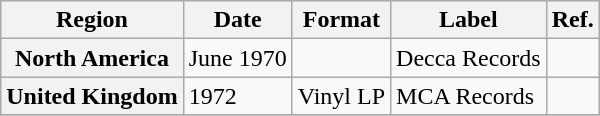<table class="wikitable plainrowheaders">
<tr>
<th scope="col">Region</th>
<th scope="col">Date</th>
<th scope="col">Format</th>
<th scope="col">Label</th>
<th scope="col">Ref.</th>
</tr>
<tr>
<th scope="row">North America</th>
<td>June 1970</td>
<td></td>
<td>Decca Records</td>
<td></td>
</tr>
<tr>
<th scope="row">United Kingdom</th>
<td>1972</td>
<td>Vinyl LP</td>
<td>MCA Records</td>
<td></td>
</tr>
<tr>
</tr>
</table>
